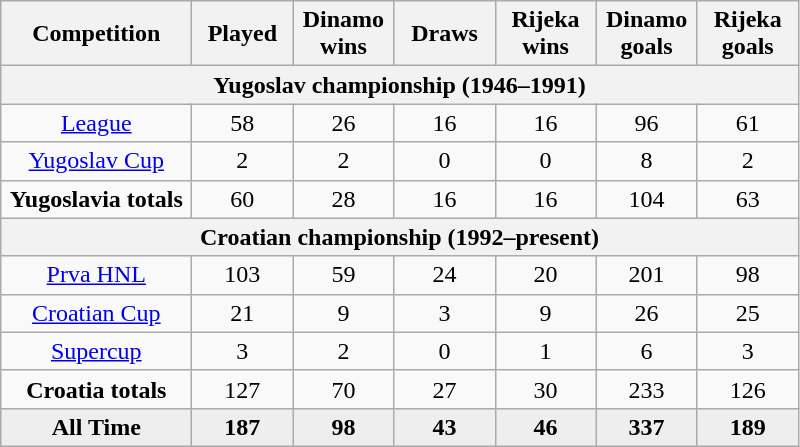<table class="wikitable" style="text-align: center">
<tr>
<th width="120">Competition</th>
<th width="60">Played</th>
<th width="60">Dinamo wins</th>
<th width="60">Draws</th>
<th width="60">Rijeka wins</th>
<th width="60">Dinamo goals</th>
<th width="60">Rijeka goals</th>
</tr>
<tr>
<th colspan="7">Yugoslav championship (1946–1991)</th>
</tr>
<tr>
<td><a href='#'>League</a></td>
<td>58</td>
<td>26</td>
<td>16</td>
<td>16</td>
<td>96</td>
<td>61</td>
</tr>
<tr>
<td><a href='#'>Yugoslav Cup</a></td>
<td>2</td>
<td>2</td>
<td>0</td>
<td>0</td>
<td>8</td>
<td>2</td>
</tr>
<tr>
<td><strong>Yugoslavia totals</strong></td>
<td>60</td>
<td>28</td>
<td>16</td>
<td>16</td>
<td>104</td>
<td>63</td>
</tr>
<tr>
<th colspan="7">Croatian championship (1992–present)</th>
</tr>
<tr>
<td><a href='#'>Prva HNL</a></td>
<td>103</td>
<td>59</td>
<td>24</td>
<td>20</td>
<td>201</td>
<td>98</td>
</tr>
<tr>
<td><a href='#'>Croatian Cup</a></td>
<td>21</td>
<td>9</td>
<td>3</td>
<td>9</td>
<td>26</td>
<td>25</td>
</tr>
<tr>
<td><a href='#'>Supercup</a></td>
<td>3</td>
<td>2</td>
<td>0</td>
<td>1</td>
<td>6</td>
<td>3</td>
</tr>
<tr>
<td><strong>Croatia totals</strong></td>
<td>127</td>
<td>70</td>
<td>27</td>
<td>30</td>
<td>233</td>
<td>126</td>
</tr>
<tr bgcolor=#EEEEEE>
<td><strong>All Time</strong></td>
<td><strong>187</strong></td>
<td><strong>98</strong></td>
<td><strong>43</strong></td>
<td><strong>46</strong></td>
<td><strong>337</strong></td>
<td><strong>189</strong></td>
</tr>
</table>
